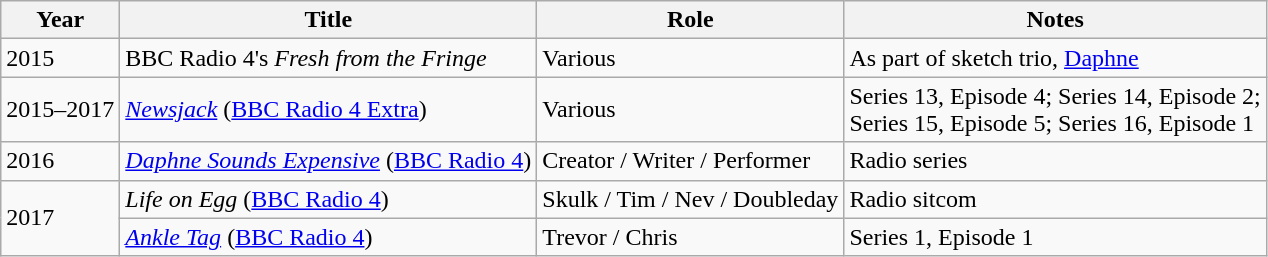<table class="wikitable sortable">
<tr>
<th>Year</th>
<th>Title</th>
<th>Role</th>
<th>Notes</th>
</tr>
<tr>
<td>2015</td>
<td>BBC Radio 4's <em>Fresh from the Fringe</em></td>
<td>Various</td>
<td>As part of sketch trio, <a href='#'>Daphne</a></td>
</tr>
<tr>
<td>2015–2017</td>
<td><em><a href='#'>Newsjack</a></em> (<a href='#'>BBC Radio 4 Extra</a>)</td>
<td>Various</td>
<td>Series 13, Episode 4; Series 14, Episode 2;<br>Series 15, Episode 5; Series 16, Episode 1</td>
</tr>
<tr>
<td>2016</td>
<td><em><a href='#'>Daphne Sounds Expensive</a></em> (<a href='#'>BBC Radio 4</a>)</td>
<td>Creator / Writer / Performer</td>
<td>Radio series</td>
</tr>
<tr>
<td rowspan="2">2017</td>
<td><em>Life on Egg</em> (<a href='#'>BBC Radio 4</a>)</td>
<td>Skulk / Tim / Nev / Doubleday</td>
<td>Radio sitcom</td>
</tr>
<tr>
<td><em><a href='#'>Ankle Tag</a></em> (<a href='#'>BBC Radio 4</a>)</td>
<td>Trevor / Chris</td>
<td>Series 1, Episode 1</td>
</tr>
</table>
